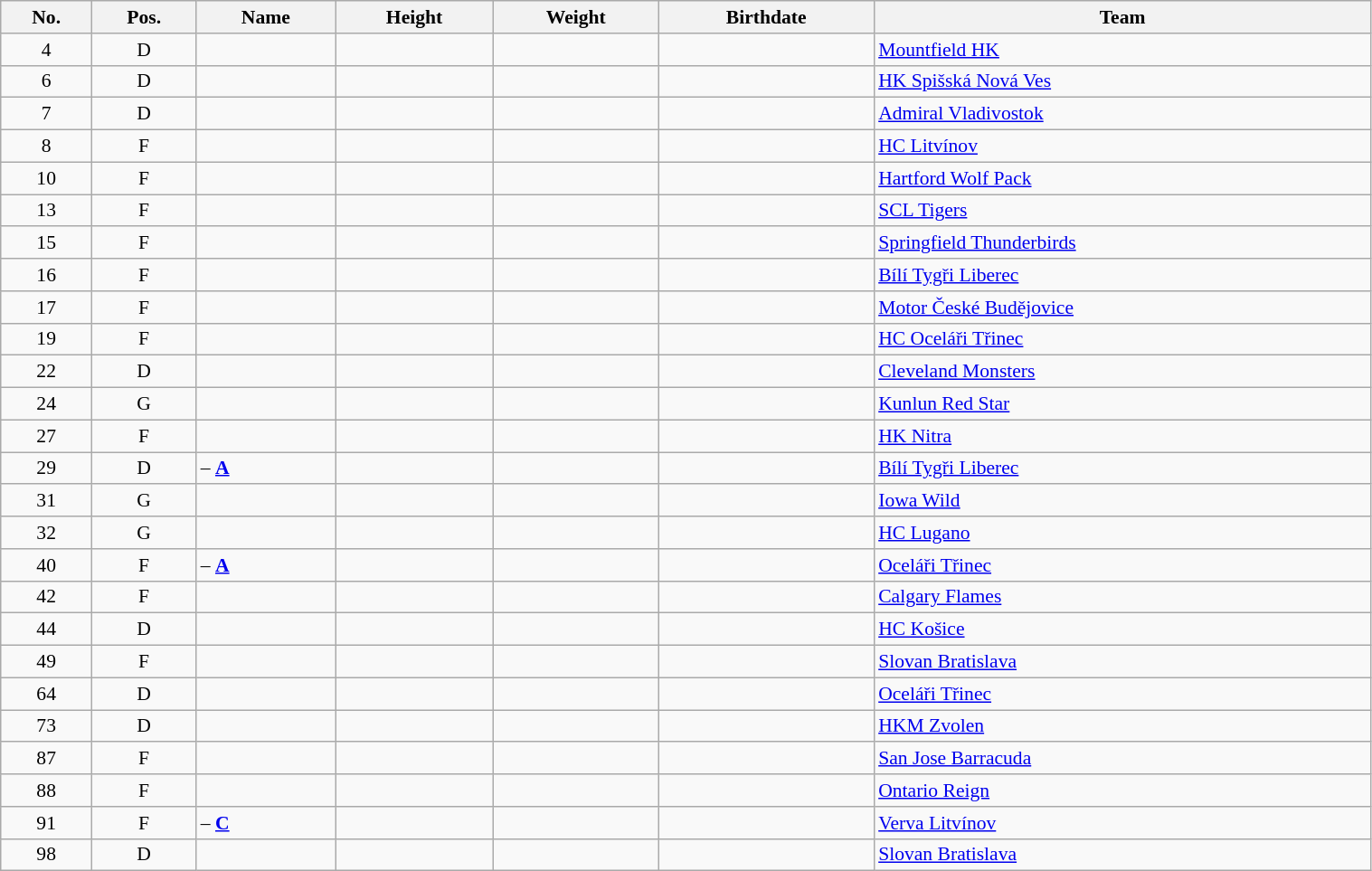<table width="80%" class="wikitable sortable" style="font-size: 90%; text-align: center;">
<tr>
<th>No.</th>
<th>Pos.</th>
<th>Name</th>
<th>Height</th>
<th>Weight</th>
<th>Birthdate</th>
<th>Team</th>
</tr>
<tr>
<td>4</td>
<td>D</td>
<td align="left"></td>
<td></td>
<td></td>
<td></td>
<td style="text-align:left;"> <a href='#'>Mountfield HK</a></td>
</tr>
<tr>
<td>6</td>
<td>D</td>
<td align=left></td>
<td></td>
<td></td>
<td></td>
<td style="text-align:left;"> <a href='#'>HK Spišská Nová Ves</a></td>
</tr>
<tr>
<td>7</td>
<td>D</td>
<td align="left"></td>
<td></td>
<td></td>
<td></td>
<td style="text-align:left;"> <a href='#'>Admiral Vladivostok</a></td>
</tr>
<tr>
<td>8</td>
<td>F</td>
<td align=left></td>
<td></td>
<td></td>
<td></td>
<td style="text-align:left;"> <a href='#'>HC Litvínov</a></td>
</tr>
<tr>
<td>10</td>
<td>F</td>
<td align="left"></td>
<td></td>
<td></td>
<td></td>
<td style="text-align:left;"> <a href='#'>Hartford Wolf Pack</a></td>
</tr>
<tr>
<td>13</td>
<td>F</td>
<td align="left"></td>
<td></td>
<td></td>
<td></td>
<td style="text-align:left;"> <a href='#'>SCL Tigers</a></td>
</tr>
<tr>
<td>15</td>
<td>F</td>
<td align="left"></td>
<td></td>
<td></td>
<td></td>
<td style="text-align:left;"> <a href='#'>Springfield Thunderbirds</a></td>
</tr>
<tr>
<td>16</td>
<td>F</td>
<td align="left"></td>
<td></td>
<td></td>
<td></td>
<td style="text-align:left;"> <a href='#'>Bílí Tygři Liberec</a></td>
</tr>
<tr>
<td>17</td>
<td>F</td>
<td align="left"></td>
<td></td>
<td></td>
<td></td>
<td style="text-align:left;"> <a href='#'>Motor České Budějovice</a></td>
</tr>
<tr>
<td>19</td>
<td>F</td>
<td align=left></td>
<td></td>
<td></td>
<td></td>
<td style="text-align:left;"> <a href='#'>HC Oceláři Třinec</a></td>
</tr>
<tr>
<td>22</td>
<td>D</td>
<td align="left"></td>
<td></td>
<td></td>
<td></td>
<td style="text-align:left;"> <a href='#'>Cleveland Monsters</a></td>
</tr>
<tr>
<td>24</td>
<td>G</td>
<td align="left"></td>
<td></td>
<td></td>
<td></td>
<td style="text-align:left;"> <a href='#'>Kunlun Red Star</a></td>
</tr>
<tr>
<td>27</td>
<td>F</td>
<td align="left"></td>
<td></td>
<td></td>
<td></td>
<td style="text-align:left;"> <a href='#'>HK Nitra</a></td>
</tr>
<tr>
<td>29</td>
<td>D</td>
<td align="left"> – <strong><a href='#'>A</a></strong></td>
<td></td>
<td></td>
<td></td>
<td style="text-align:left;"> <a href='#'>Bílí Tygři Liberec</a></td>
</tr>
<tr>
<td>31</td>
<td>G</td>
<td align="left"></td>
<td></td>
<td></td>
<td></td>
<td style="text-align:left;"> <a href='#'>Iowa Wild</a></td>
</tr>
<tr>
<td>32</td>
<td>G</td>
<td align="left"></td>
<td></td>
<td></td>
<td></td>
<td style="text-align:left;"> <a href='#'>HC Lugano</a></td>
</tr>
<tr>
<td>40</td>
<td>F</td>
<td align="left"> – <strong><a href='#'>A</a></strong></td>
<td></td>
<td></td>
<td></td>
<td style="text-align:left;"> <a href='#'>Oceláři Třinec</a></td>
</tr>
<tr>
<td>42</td>
<td>F</td>
<td align="left"></td>
<td></td>
<td></td>
<td></td>
<td style="text-align:left;"> <a href='#'>Calgary Flames</a></td>
</tr>
<tr>
<td>44</td>
<td>D</td>
<td align="left"></td>
<td></td>
<td></td>
<td></td>
<td style="text-align:left;"> <a href='#'>HC Košice</a></td>
</tr>
<tr>
<td>49</td>
<td>F</td>
<td align="left"></td>
<td></td>
<td></td>
<td></td>
<td style="text-align:left;"> <a href='#'>Slovan Bratislava</a></td>
</tr>
<tr>
<td>64</td>
<td>D</td>
<td align="left"></td>
<td></td>
<td></td>
<td></td>
<td style="text-align:left;"> <a href='#'>Oceláři Třinec</a></td>
</tr>
<tr>
<td>73</td>
<td>D</td>
<td align="left"></td>
<td></td>
<td></td>
<td></td>
<td style="text-align:left;"> <a href='#'>HKM Zvolen</a></td>
</tr>
<tr>
<td>87</td>
<td>F</td>
<td align=left></td>
<td></td>
<td></td>
<td></td>
<td style="text-align:left;"> <a href='#'>San Jose Barracuda</a></td>
</tr>
<tr>
<td>88</td>
<td>F</td>
<td align="left"></td>
<td></td>
<td></td>
<td></td>
<td style="text-align:left;"> <a href='#'>Ontario Reign</a></td>
</tr>
<tr>
<td>91</td>
<td>F</td>
<td align="left"> – <strong><a href='#'>C</a></strong></td>
<td></td>
<td></td>
<td></td>
<td style="text-align:left;"> <a href='#'>Verva Litvínov</a></td>
</tr>
<tr>
<td>98</td>
<td>D</td>
<td align="left"></td>
<td></td>
<td></td>
<td></td>
<td style="text-align:left;"> <a href='#'>Slovan Bratislava</a></td>
</tr>
</table>
